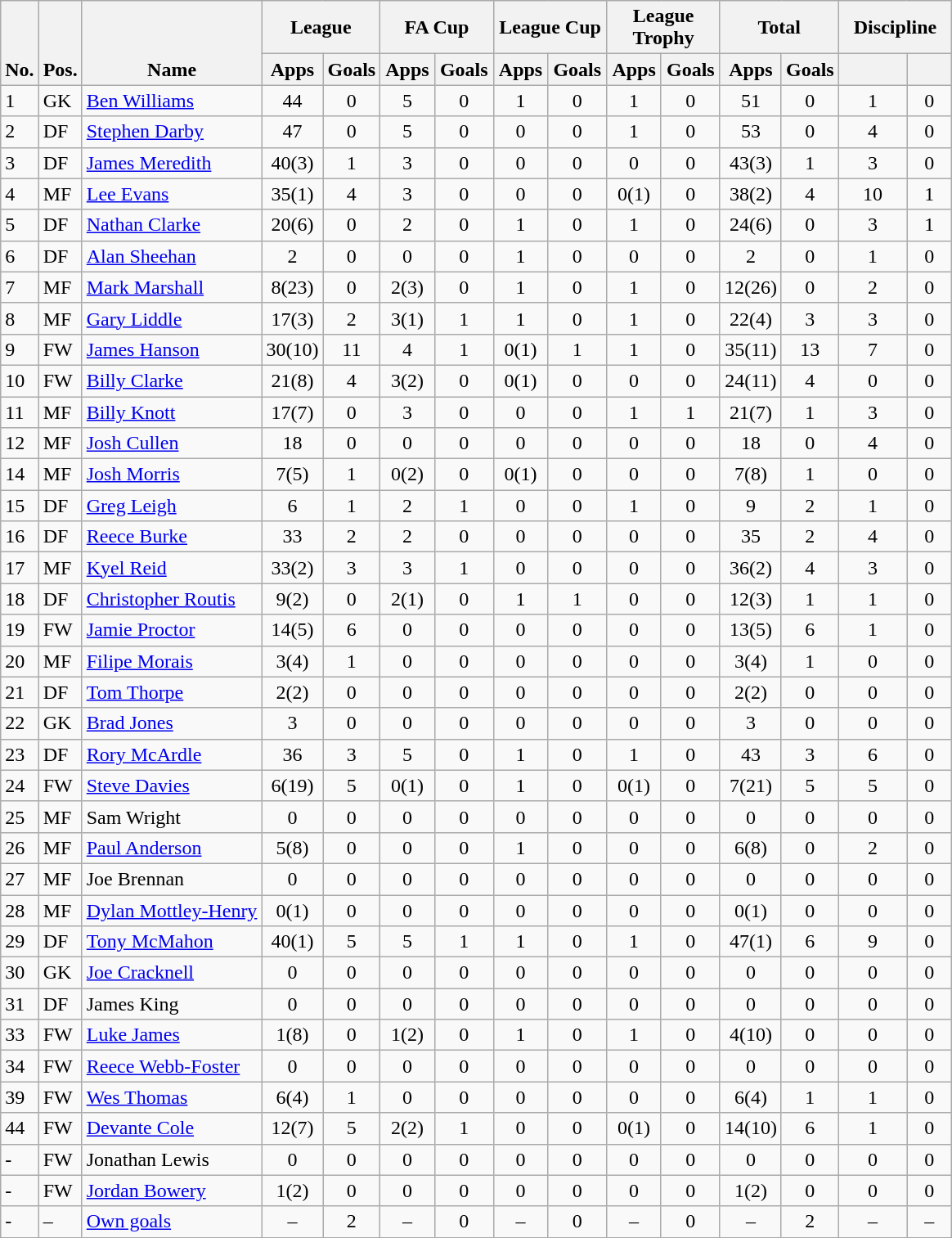<table class="wikitable" style="text-align:center">
<tr>
<th rowspan="2" style="vertical-align:bottom;">No.</th>
<th rowspan="2" style="vertical-align:bottom;">Pos.</th>
<th rowspan="2" style="vertical-align:bottom;">Name</th>
<th colspan="2" style="width:85px;">League</th>
<th colspan="2" style="width:85px;">FA Cup</th>
<th colspan="2" style="width:85px;">League Cup</th>
<th colspan="2" style="width:85px;">League Trophy</th>
<th colspan="2" style="width:85px;">Total </th>
<th colspan="2" style="width:85px;">Discipline </th>
</tr>
<tr>
<th>Apps</th>
<th>Goals</th>
<th>Apps</th>
<th>Goals</th>
<th>Apps</th>
<th>Goals</th>
<th>Apps</th>
<th>Goals</th>
<th>Apps</th>
<th>Goals</th>
<th></th>
<th></th>
</tr>
<tr>
<td align="left">1</td>
<td align="left">GK</td>
<td align="left"> <a href='#'>Ben Williams</a></td>
<td>44</td>
<td>0</td>
<td>5</td>
<td>0</td>
<td>1</td>
<td>0</td>
<td>1</td>
<td>0</td>
<td>51</td>
<td>0</td>
<td>1</td>
<td>0</td>
</tr>
<tr>
<td align="left">2</td>
<td align="left">DF</td>
<td align="left"> <a href='#'>Stephen Darby</a></td>
<td>47</td>
<td>0</td>
<td>5</td>
<td>0</td>
<td>0</td>
<td>0</td>
<td>1</td>
<td>0</td>
<td>53</td>
<td>0</td>
<td>4</td>
<td>0</td>
</tr>
<tr>
<td align="left">3</td>
<td align="left">DF</td>
<td align="left"> <a href='#'>James Meredith</a></td>
<td>40(3)</td>
<td>1</td>
<td>3</td>
<td>0</td>
<td>0</td>
<td>0</td>
<td>0</td>
<td>0</td>
<td>43(3)</td>
<td>1</td>
<td>3</td>
<td>0</td>
</tr>
<tr>
<td align="left">4</td>
<td align="left">MF</td>
<td align="left"> <a href='#'>Lee Evans</a></td>
<td>35(1)</td>
<td>4</td>
<td>3</td>
<td>0</td>
<td>0</td>
<td>0</td>
<td>0(1)</td>
<td>0</td>
<td>38(2)</td>
<td>4</td>
<td>10</td>
<td>1</td>
</tr>
<tr>
<td align="left">5</td>
<td align="left">DF</td>
<td align="left"> <a href='#'>Nathan Clarke</a></td>
<td>20(6)</td>
<td>0</td>
<td>2</td>
<td>0</td>
<td>1</td>
<td>0</td>
<td>1</td>
<td>0</td>
<td>24(6)</td>
<td>0</td>
<td>3</td>
<td>1</td>
</tr>
<tr>
<td align="left">6</td>
<td align="left">DF</td>
<td align="left"> <a href='#'>Alan Sheehan</a></td>
<td>2</td>
<td>0</td>
<td>0</td>
<td>0</td>
<td>1</td>
<td>0</td>
<td>0</td>
<td>0</td>
<td>2</td>
<td>0</td>
<td>1</td>
<td>0</td>
</tr>
<tr>
<td align="left">7</td>
<td align="left">MF</td>
<td align="left"> <a href='#'>Mark Marshall</a></td>
<td>8(23)</td>
<td>0</td>
<td>2(3)</td>
<td>0</td>
<td>1</td>
<td>0</td>
<td>1</td>
<td>0</td>
<td>12(26)</td>
<td>0</td>
<td>2</td>
<td>0</td>
</tr>
<tr>
<td align="left">8</td>
<td align="left">MF</td>
<td align="left"> <a href='#'>Gary Liddle</a></td>
<td>17(3)</td>
<td>2</td>
<td>3(1)</td>
<td>1</td>
<td>1</td>
<td>0</td>
<td>1</td>
<td>0</td>
<td>22(4)</td>
<td>3</td>
<td>3</td>
<td>0</td>
</tr>
<tr>
<td align="left">9</td>
<td align="left">FW</td>
<td align="left"> <a href='#'>James Hanson</a></td>
<td>30(10)</td>
<td>11</td>
<td>4</td>
<td>1</td>
<td>0(1)</td>
<td>1</td>
<td>1</td>
<td>0</td>
<td>35(11)</td>
<td>13</td>
<td>7</td>
<td>0</td>
</tr>
<tr>
<td align="left">10</td>
<td align="left">FW</td>
<td align="left"> <a href='#'>Billy Clarke</a></td>
<td>21(8)</td>
<td>4</td>
<td>3(2)</td>
<td>0</td>
<td>0(1)</td>
<td>0</td>
<td>0</td>
<td>0</td>
<td>24(11)</td>
<td>4</td>
<td>0</td>
<td>0</td>
</tr>
<tr>
<td align="left">11</td>
<td align="left">MF</td>
<td align="left"> <a href='#'>Billy Knott</a></td>
<td>17(7)</td>
<td>0</td>
<td>3</td>
<td>0</td>
<td>0</td>
<td>0</td>
<td>1</td>
<td>1</td>
<td>21(7)</td>
<td>1</td>
<td>3</td>
<td>0</td>
</tr>
<tr>
<td align="left">12</td>
<td align="left">MF</td>
<td align="left"> <a href='#'>Josh Cullen</a></td>
<td>18</td>
<td>0</td>
<td>0</td>
<td>0</td>
<td>0</td>
<td>0</td>
<td>0</td>
<td>0</td>
<td>18</td>
<td>0</td>
<td>4</td>
<td>0</td>
</tr>
<tr>
<td align="left">14</td>
<td align="left">MF</td>
<td align="left"> <a href='#'>Josh Morris</a></td>
<td>7(5)</td>
<td>1</td>
<td>0(2)</td>
<td>0</td>
<td>0(1)</td>
<td>0</td>
<td>0</td>
<td>0</td>
<td>7(8)</td>
<td>1</td>
<td>0</td>
<td>0</td>
</tr>
<tr>
<td align="left">15</td>
<td align="left">DF</td>
<td align="left"> <a href='#'>Greg Leigh</a></td>
<td>6</td>
<td>1</td>
<td>2</td>
<td>1</td>
<td>0</td>
<td>0</td>
<td>1</td>
<td>0</td>
<td>9</td>
<td>2</td>
<td>1</td>
<td>0</td>
</tr>
<tr>
<td align="left">16</td>
<td align="left">DF</td>
<td align="left"> <a href='#'>Reece Burke</a></td>
<td>33</td>
<td>2</td>
<td>2</td>
<td>0</td>
<td>0</td>
<td>0</td>
<td>0</td>
<td>0</td>
<td>35</td>
<td>2</td>
<td>4</td>
<td>0</td>
</tr>
<tr>
<td align="left">17</td>
<td align="left">MF</td>
<td align="left"> <a href='#'>Kyel Reid</a></td>
<td>33(2)</td>
<td>3</td>
<td>3</td>
<td>1</td>
<td>0</td>
<td>0</td>
<td>0</td>
<td>0</td>
<td>36(2)</td>
<td>4</td>
<td>3</td>
<td>0</td>
</tr>
<tr>
<td align="left">18</td>
<td align="left">DF</td>
<td align="left"> <a href='#'>Christopher Routis</a></td>
<td>9(2)</td>
<td>0</td>
<td>2(1)</td>
<td>0</td>
<td>1</td>
<td>1</td>
<td>0</td>
<td>0</td>
<td>12(3)</td>
<td>1</td>
<td>1</td>
<td>0</td>
</tr>
<tr>
<td align="left">19</td>
<td align="left">FW</td>
<td align="left"> <a href='#'>Jamie Proctor</a></td>
<td>14(5)</td>
<td>6</td>
<td>0</td>
<td>0</td>
<td>0</td>
<td>0</td>
<td>0</td>
<td>0</td>
<td>13(5)</td>
<td>6</td>
<td>1</td>
<td>0</td>
</tr>
<tr>
<td align="left">20</td>
<td align="left">MF</td>
<td align="left"> <a href='#'>Filipe Morais</a></td>
<td>3(4)</td>
<td>1</td>
<td>0</td>
<td>0</td>
<td>0</td>
<td>0</td>
<td>0</td>
<td>0</td>
<td>3(4)</td>
<td>1</td>
<td>0</td>
<td>0</td>
</tr>
<tr>
<td align="left">21</td>
<td align="left">DF</td>
<td align="left"> <a href='#'>Tom Thorpe</a></td>
<td>2(2)</td>
<td>0</td>
<td>0</td>
<td>0</td>
<td>0</td>
<td>0</td>
<td>0</td>
<td>0</td>
<td>2(2)</td>
<td>0</td>
<td>0</td>
<td>0</td>
</tr>
<tr>
<td align="left">22</td>
<td align="left">GK</td>
<td align="left"> <a href='#'>Brad Jones</a></td>
<td>3</td>
<td>0</td>
<td>0</td>
<td>0</td>
<td>0</td>
<td>0</td>
<td>0</td>
<td>0</td>
<td>3</td>
<td>0</td>
<td>0</td>
<td>0</td>
</tr>
<tr>
<td align="left">23</td>
<td align="left">DF</td>
<td align="left"> <a href='#'>Rory McArdle</a></td>
<td>36</td>
<td>3</td>
<td>5</td>
<td>0</td>
<td>1</td>
<td>0</td>
<td>1</td>
<td>0</td>
<td>43</td>
<td>3</td>
<td>6</td>
<td>0</td>
</tr>
<tr>
<td align="left">24</td>
<td align="left">FW</td>
<td align="left"> <a href='#'>Steve Davies</a></td>
<td>6(19)</td>
<td>5</td>
<td>0(1)</td>
<td>0</td>
<td>1</td>
<td>0</td>
<td>0(1)</td>
<td>0</td>
<td>7(21)</td>
<td>5</td>
<td>5</td>
<td>0</td>
</tr>
<tr>
<td align="left">25</td>
<td align="left">MF</td>
<td align="left"> Sam Wright</td>
<td>0</td>
<td>0</td>
<td>0</td>
<td>0</td>
<td>0</td>
<td>0</td>
<td>0</td>
<td>0</td>
<td>0</td>
<td>0</td>
<td>0</td>
<td>0</td>
</tr>
<tr>
<td align="left">26</td>
<td align="left">MF</td>
<td align="left"> <a href='#'>Paul Anderson</a></td>
<td>5(8)</td>
<td>0</td>
<td>0</td>
<td>0</td>
<td>1</td>
<td>0</td>
<td>0</td>
<td>0</td>
<td>6(8)</td>
<td>0</td>
<td>2</td>
<td>0</td>
</tr>
<tr>
<td align="left">27</td>
<td align="left">MF</td>
<td align="left"> Joe Brennan</td>
<td>0</td>
<td>0</td>
<td>0</td>
<td>0</td>
<td>0</td>
<td>0</td>
<td>0</td>
<td>0</td>
<td>0</td>
<td>0</td>
<td>0</td>
<td>0</td>
</tr>
<tr>
<td align="left">28</td>
<td align="left">MF</td>
<td align="left"> <a href='#'>Dylan Mottley-Henry</a></td>
<td>0(1)</td>
<td>0</td>
<td>0</td>
<td>0</td>
<td>0</td>
<td>0</td>
<td>0</td>
<td>0</td>
<td>0(1)</td>
<td>0</td>
<td>0</td>
<td>0</td>
</tr>
<tr>
<td align="left">29</td>
<td align="left">DF</td>
<td align="left"> <a href='#'>Tony McMahon</a></td>
<td>40(1)</td>
<td>5</td>
<td>5</td>
<td>1</td>
<td>1</td>
<td>0</td>
<td>1</td>
<td>0</td>
<td>47(1)</td>
<td>6</td>
<td>9</td>
<td>0</td>
</tr>
<tr>
<td align="left">30</td>
<td align="left">GK</td>
<td align="left"> <a href='#'>Joe Cracknell</a></td>
<td>0</td>
<td>0</td>
<td>0</td>
<td>0</td>
<td>0</td>
<td>0</td>
<td>0</td>
<td>0</td>
<td>0</td>
<td>0</td>
<td>0</td>
<td>0</td>
</tr>
<tr>
<td align="left">31</td>
<td align="left">DF</td>
<td align="left"> James King</td>
<td>0</td>
<td>0</td>
<td>0</td>
<td>0</td>
<td>0</td>
<td>0</td>
<td>0</td>
<td>0</td>
<td>0</td>
<td>0</td>
<td>0</td>
<td>0</td>
</tr>
<tr>
<td align="left">33</td>
<td align="left">FW</td>
<td align="left"> <a href='#'>Luke James</a></td>
<td>1(8)</td>
<td>0</td>
<td>1(2)</td>
<td>0</td>
<td>1</td>
<td>0</td>
<td>1</td>
<td>0</td>
<td>4(10)</td>
<td>0</td>
<td>0</td>
<td>0</td>
</tr>
<tr>
<td align="left">34</td>
<td align="left">FW</td>
<td align="left"> <a href='#'>Reece Webb-Foster</a></td>
<td>0</td>
<td>0</td>
<td>0</td>
<td>0</td>
<td>0</td>
<td>0</td>
<td>0</td>
<td>0</td>
<td>0</td>
<td>0</td>
<td>0</td>
<td>0</td>
</tr>
<tr>
<td align="left">39</td>
<td align="left">FW</td>
<td align="left"> <a href='#'>Wes Thomas</a></td>
<td>6(4)</td>
<td>1</td>
<td>0</td>
<td>0</td>
<td>0</td>
<td>0</td>
<td>0</td>
<td>0</td>
<td>6(4)</td>
<td>1</td>
<td>1</td>
<td>0</td>
</tr>
<tr>
<td align="left">44</td>
<td align="left">FW</td>
<td align="left"> <a href='#'>Devante Cole</a></td>
<td>12(7)</td>
<td>5</td>
<td>2(2)</td>
<td>1</td>
<td>0</td>
<td>0</td>
<td>0(1)</td>
<td>0</td>
<td>14(10)</td>
<td>6</td>
<td>1</td>
<td>0</td>
</tr>
<tr>
<td align="left">-</td>
<td align="left">FW</td>
<td align="left"> Jonathan Lewis</td>
<td>0</td>
<td>0</td>
<td>0</td>
<td>0</td>
<td>0</td>
<td>0</td>
<td>0</td>
<td>0</td>
<td>0</td>
<td>0</td>
<td>0</td>
<td>0</td>
</tr>
<tr>
<td align="left">-</td>
<td align="left">FW</td>
<td align="left"> <a href='#'>Jordan Bowery</a></td>
<td>1(2)</td>
<td>0</td>
<td>0</td>
<td>0</td>
<td>0</td>
<td>0</td>
<td>0</td>
<td>0</td>
<td>1(2)</td>
<td>0</td>
<td>0</td>
<td>0</td>
</tr>
<tr>
<td align="left">-</td>
<td align="left">–</td>
<td align="left"><a href='#'>Own goals</a></td>
<td>–</td>
<td>2</td>
<td>–</td>
<td>0</td>
<td>–</td>
<td>0</td>
<td>–</td>
<td>0</td>
<td>–</td>
<td>2</td>
<td>–</td>
<td>–</td>
</tr>
</table>
